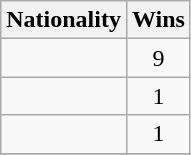<table class="wikitable sortable">
<tr>
<th>Nationality</th>
<th>Wins</th>
</tr>
<tr>
<td></td>
<td align="center">9</td>
</tr>
<tr>
<td></td>
<td align="center">1</td>
</tr>
<tr>
<td></td>
<td align="center">1</td>
</tr>
<tr>
</tr>
</table>
